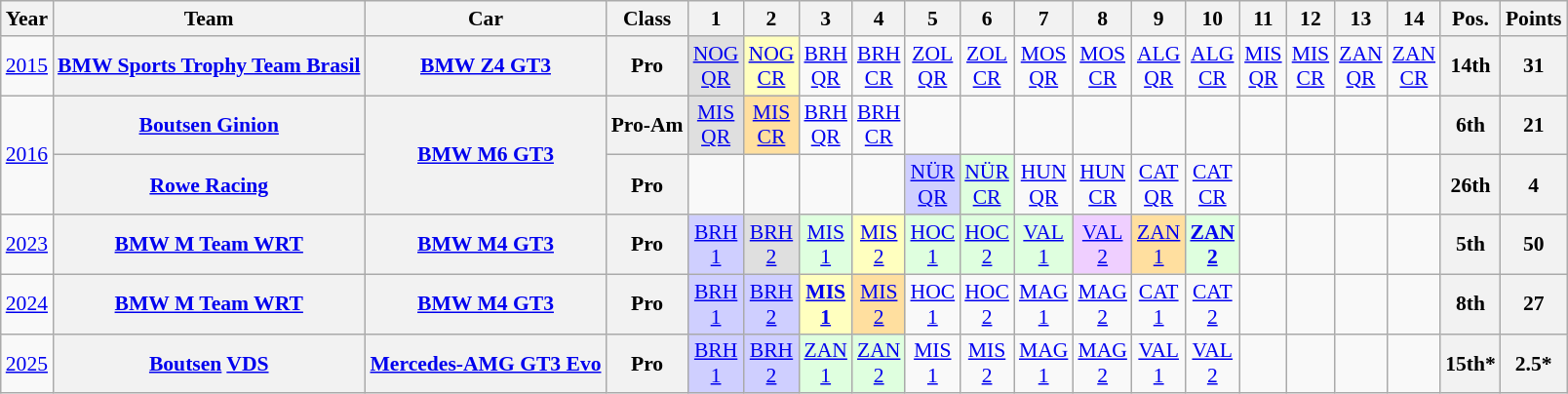<table class="wikitable" border="1" style="text-align:center; font-size:90%;">
<tr>
<th>Year</th>
<th>Team</th>
<th>Car</th>
<th>Class</th>
<th>1</th>
<th>2</th>
<th>3</th>
<th>4</th>
<th>5</th>
<th>6</th>
<th>7</th>
<th>8</th>
<th>9</th>
<th>10</th>
<th>11</th>
<th>12</th>
<th>13</th>
<th>14</th>
<th>Pos.</th>
<th>Points</th>
</tr>
<tr>
<td><a href='#'>2015</a></td>
<th><a href='#'>BMW Sports Trophy Team Brasil</a></th>
<th><a href='#'>BMW Z4 GT3</a></th>
<th>Pro</th>
<td style="background:#DFDFDF;"><a href='#'>NOG<br>QR</a><br></td>
<td style="background:#FFFFBF;"><a href='#'>NOG<br>CR</a><br></td>
<td><a href='#'>BRH<br>QR</a></td>
<td><a href='#'>BRH<br>CR</a></td>
<td><a href='#'>ZOL<br>QR</a></td>
<td><a href='#'>ZOL<br>CR</a></td>
<td><a href='#'>MOS<br>QR</a></td>
<td><a href='#'>MOS<br>CR</a></td>
<td><a href='#'>ALG<br>QR</a></td>
<td><a href='#'>ALG<br>CR</a></td>
<td><a href='#'>MIS<br>QR</a></td>
<td><a href='#'>MIS<br>CR</a></td>
<td><a href='#'>ZAN<br>QR</a></td>
<td><a href='#'>ZAN<br>CR</a></td>
<th>14th</th>
<th>31</th>
</tr>
<tr>
<td rowspan=2><a href='#'>2016</a></td>
<th><a href='#'>Boutsen Ginion</a></th>
<th rowspan=2><a href='#'>BMW M6 GT3</a></th>
<th>Pro-Am</th>
<td style="background:#DFDFDF;"><a href='#'>MIS<br>QR</a><br></td>
<td style="background:#FFDF9F;"><a href='#'>MIS<br>CR</a><br></td>
<td><a href='#'>BRH<br>QR</a></td>
<td><a href='#'>BRH<br>CR</a></td>
<td></td>
<td></td>
<td></td>
<td></td>
<td></td>
<td></td>
<td></td>
<td></td>
<td></td>
<td></td>
<th>6th</th>
<th>21</th>
</tr>
<tr>
<th><a href='#'>Rowe Racing</a></th>
<th>Pro</th>
<td></td>
<td></td>
<td></td>
<td></td>
<td style="background:#CFCFFF;"><a href='#'>NÜR<br>QR</a><br></td>
<td style="background:#DFFFDF;"><a href='#'>NÜR<br>CR</a><br></td>
<td><a href='#'>HUN<br>QR</a></td>
<td><a href='#'>HUN<br>CR</a></td>
<td><a href='#'>CAT<br>QR</a></td>
<td><a href='#'>CAT<br>CR</a></td>
<td></td>
<td></td>
<td></td>
<td></td>
<th>26th</th>
<th>4</th>
</tr>
<tr>
<td><a href='#'>2023</a></td>
<th><a href='#'>BMW M Team WRT</a></th>
<th><a href='#'>BMW M4 GT3</a></th>
<th>Pro</th>
<td style="background:#CFCFFF;"><a href='#'>BRH<br>1</a><br></td>
<td style="background:#DFDFDF;"><a href='#'>BRH<br>2</a><br></td>
<td style="background:#DFFFDF;"><a href='#'>MIS<br>1</a><br></td>
<td style="background:#FFFFBF;"><a href='#'>MIS<br>2</a><br></td>
<td style="background:#DFFFDF;"><a href='#'>HOC<br>1</a><br></td>
<td style="background:#DFFFDF;"><a href='#'>HOC<br>2</a><br></td>
<td style="background:#DFFFDF;"><a href='#'>VAL<br>1</a><br></td>
<td style="background:#EFCFFF;"><a href='#'>VAL<br>2</a><br></td>
<td style="background:#FFDF9F;"><a href='#'>ZAN<br>1</a><br></td>
<td style="background:#DFFFDF;"><strong><a href='#'>ZAN<br>2</a></strong><br></td>
<td></td>
<td></td>
<td></td>
<td></td>
<th>5th</th>
<th>50</th>
</tr>
<tr>
<td><a href='#'>2024</a></td>
<th><a href='#'>BMW M Team WRT</a></th>
<th><a href='#'>BMW M4 GT3</a></th>
<th>Pro</th>
<td style="background:#CFCFFF;"><a href='#'>BRH<br>1</a><br></td>
<td style="background:#CFCFFF;"><a href='#'>BRH<br>2</a><br></td>
<td style="background:#FFFFBF;"><strong><a href='#'>MIS<br>1</a></strong><br></td>
<td style="background:#FFDF9F;"><a href='#'>MIS<br>2</a><br></td>
<td><a href='#'>HOC<br>1</a></td>
<td><a href='#'>HOC<br>2</a></td>
<td><a href='#'>MAG<br>1</a></td>
<td><a href='#'>MAG<br>2</a></td>
<td><a href='#'>CAT<br>1</a></td>
<td><a href='#'>CAT<br>2</a></td>
<td></td>
<td></td>
<td></td>
<td></td>
<th>8th</th>
<th>27</th>
</tr>
<tr>
<td><a href='#'>2025</a></td>
<th><a href='#'>Boutsen</a> <a href='#'>VDS</a></th>
<th><a href='#'>Mercedes-AMG GT3 Evo</a></th>
<th>Pro</th>
<td style="background:#CFCFFF;"><a href='#'>BRH<br>1</a><br></td>
<td style="background:#CFCFFF;"><a href='#'>BRH<br>2</a><br></td>
<td style="background:#DFFFDF;"><a href='#'>ZAN<br>1</a><br></td>
<td style="background:#DFFFDF;"><a href='#'>ZAN<br>2</a><br></td>
<td style="background:#;"><a href='#'>MIS<br>1</a><br></td>
<td style="background:#;"><a href='#'>MIS<br>2</a><br></td>
<td style="background:#;"><a href='#'>MAG<br>1</a><br></td>
<td style="background:#;"><a href='#'>MAG<br>2</a><br></td>
<td style="background:#;"><a href='#'>VAL<br>1</a><br></td>
<td style="background:#;"><a href='#'>VAL<br>2</a><br></td>
<td></td>
<td></td>
<td></td>
<td></td>
<th>15th*</th>
<th>2.5*</th>
</tr>
</table>
